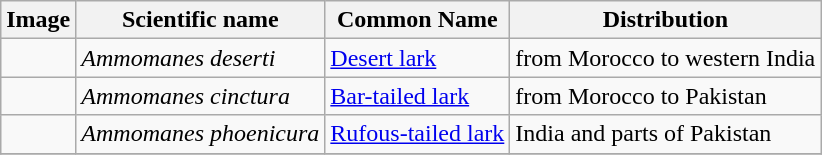<table class="wikitable">
<tr>
<th>Image</th>
<th>Scientific name</th>
<th>Common Name</th>
<th>Distribution</th>
</tr>
<tr>
<td></td>
<td><em>Ammomanes deserti</em></td>
<td><a href='#'>Desert lark</a></td>
<td>from Morocco to western India</td>
</tr>
<tr>
<td></td>
<td><em>Ammomanes cinctura</em></td>
<td><a href='#'>Bar-tailed lark</a></td>
<td>from Morocco to Pakistan</td>
</tr>
<tr>
<td></td>
<td><em>Ammomanes phoenicura</em></td>
<td><a href='#'>Rufous-tailed lark</a></td>
<td>India and parts of Pakistan</td>
</tr>
<tr>
</tr>
</table>
